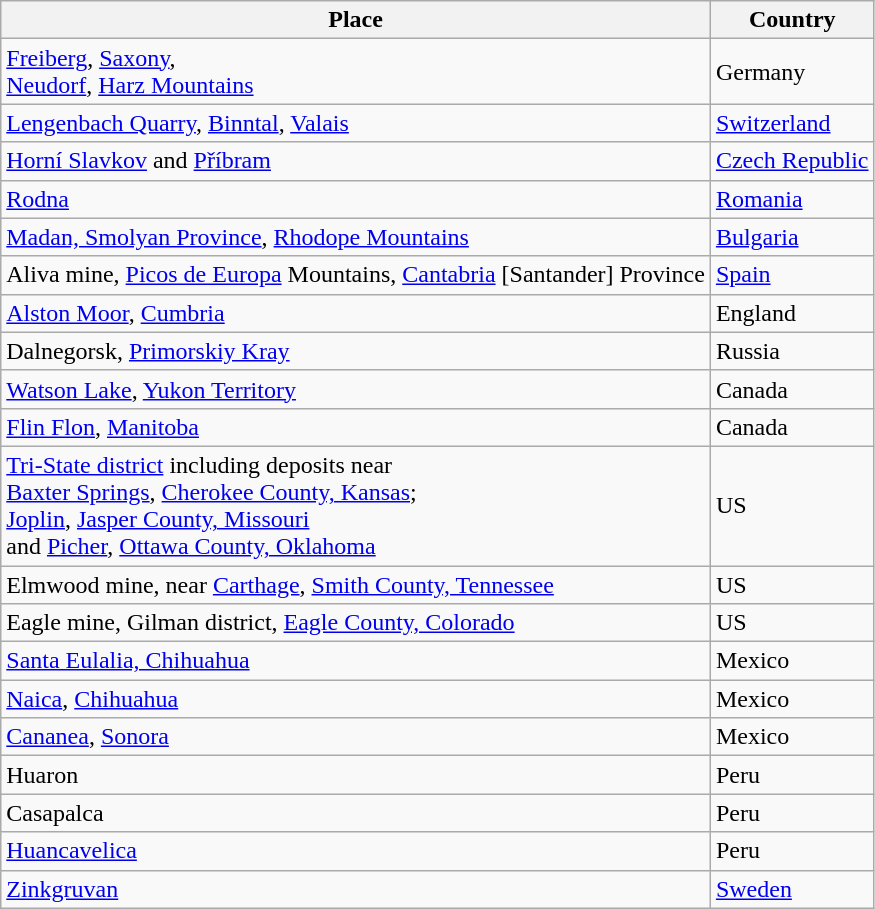<table class="wikitable">
<tr>
<th>Place</th>
<th>Country</th>
</tr>
<tr>
<td><a href='#'>Freiberg</a>, <a href='#'>Saxony</a>, <br><a href='#'>Neudorf</a>, <a href='#'>Harz Mountains</a></td>
<td>Germany</td>
</tr>
<tr>
<td><a href='#'>Lengenbach Quarry</a>, <a href='#'>Binntal</a>, <a href='#'>Valais</a></td>
<td><a href='#'>Switzerland</a></td>
</tr>
<tr>
<td><a href='#'>Horní Slavkov</a> and <a href='#'>Příbram</a></td>
<td><a href='#'>Czech Republic</a></td>
</tr>
<tr>
<td><a href='#'>Rodna</a></td>
<td><a href='#'>Romania</a></td>
</tr>
<tr>
<td><a href='#'>Madan, Smolyan Province</a>, <a href='#'>Rhodope Mountains</a></td>
<td><a href='#'>Bulgaria</a></td>
</tr>
<tr>
<td>Aliva mine, <a href='#'>Picos de Europa</a> Mountains, <a href='#'>Cantabria</a> [Santander] Province</td>
<td><a href='#'>Spain</a></td>
</tr>
<tr>
<td><a href='#'>Alston Moor</a>, <a href='#'>Cumbria</a></td>
<td>England</td>
</tr>
<tr>
<td>Dalnegorsk, <a href='#'>Primorskiy Kray</a></td>
<td>Russia</td>
</tr>
<tr>
<td><a href='#'>Watson Lake</a>, <a href='#'>Yukon Territory</a></td>
<td>Canada</td>
</tr>
<tr>
<td><a href='#'>Flin Flon</a>, <a href='#'>Manitoba</a></td>
<td>Canada</td>
</tr>
<tr>
<td><a href='#'>Tri-State district</a> including deposits near<br><a href='#'>Baxter Springs</a>, <a href='#'>Cherokee County, Kansas</a>;<br><a href='#'>Joplin</a>, <a href='#'>Jasper County, Missouri</a><br>and <a href='#'>Picher</a>, <a href='#'>Ottawa County, Oklahoma</a></td>
<td>US</td>
</tr>
<tr>
<td>Elmwood mine, near <a href='#'>Carthage</a>, <a href='#'>Smith County, Tennessee</a></td>
<td>US</td>
</tr>
<tr>
<td>Eagle mine, Gilman district, <a href='#'>Eagle County, Colorado</a></td>
<td>US</td>
</tr>
<tr>
<td><a href='#'>Santa Eulalia, Chihuahua</a></td>
<td>Mexico</td>
</tr>
<tr>
<td><a href='#'>Naica</a>, <a href='#'>Chihuahua</a></td>
<td>Mexico</td>
</tr>
<tr>
<td><a href='#'>Cananea</a>, <a href='#'>Sonora</a></td>
<td>Mexico</td>
</tr>
<tr>
<td>Huaron</td>
<td>Peru</td>
</tr>
<tr>
<td>Casapalca</td>
<td>Peru</td>
</tr>
<tr>
<td><a href='#'>Huancavelica</a></td>
<td>Peru</td>
</tr>
<tr>
<td><a href='#'>Zinkgruvan</a></td>
<td><a href='#'>Sweden</a></td>
</tr>
</table>
